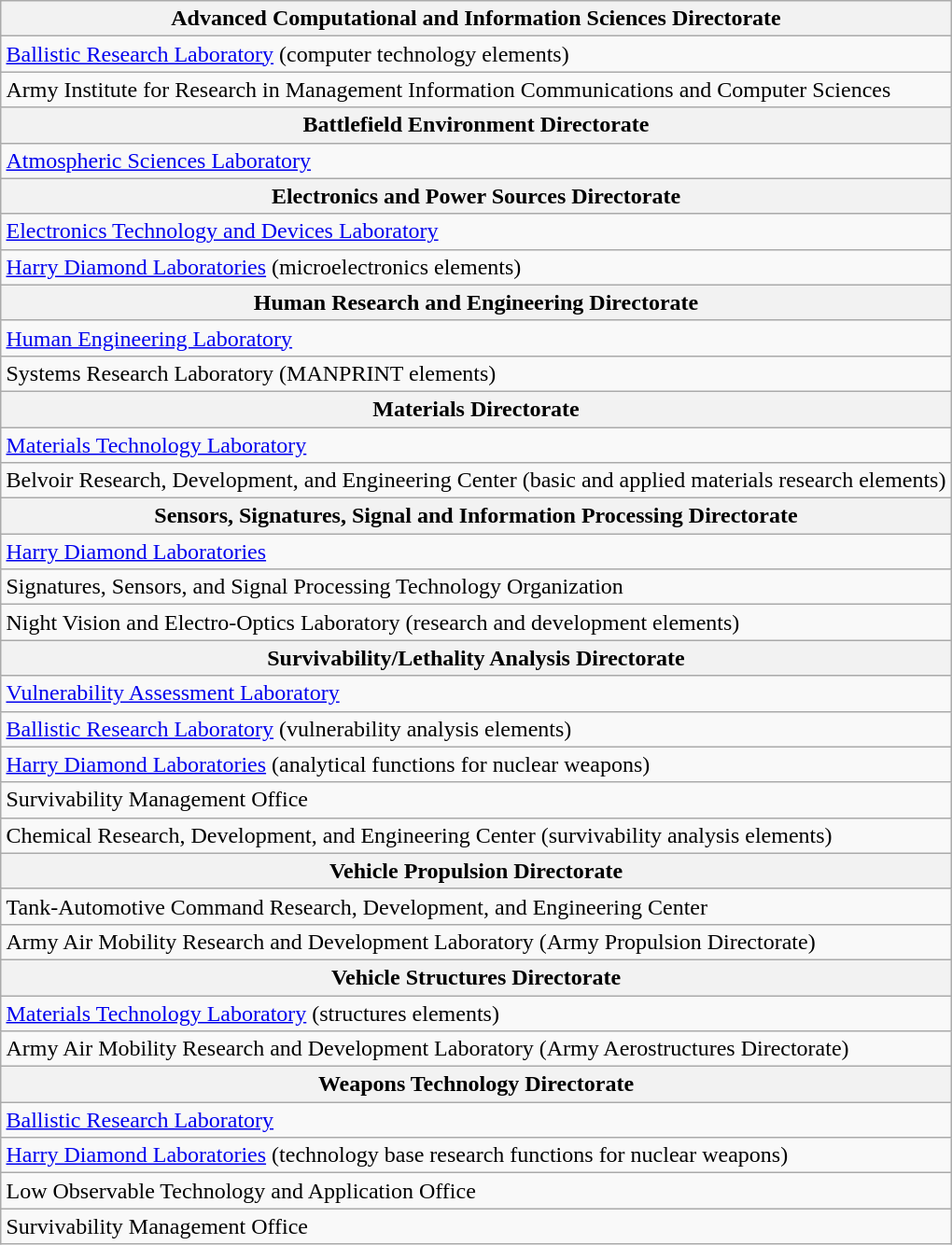<table class="wikitable" style="margin-left: auto; margin-right: auto; border: none;">
<tr>
<th>Advanced Computational and Information Sciences Directorate</th>
</tr>
<tr>
<td><a href='#'>Ballistic Research Laboratory</a> (computer technology elements)</td>
</tr>
<tr>
<td>Army Institute for Research in Management Information Communications and Computer Sciences</td>
</tr>
<tr>
<th>Battlefield Environment Directorate</th>
</tr>
<tr>
<td><a href='#'>Atmospheric Sciences Laboratory</a></td>
</tr>
<tr>
<th>Electronics and Power Sources Directorate</th>
</tr>
<tr>
<td><a href='#'>Electronics Technology and Devices Laboratory</a></td>
</tr>
<tr>
<td><a href='#'>Harry Diamond Laboratories</a> (microelectronics elements)</td>
</tr>
<tr>
<th>Human Research and Engineering Directorate</th>
</tr>
<tr>
<td><a href='#'>Human Engineering Laboratory</a></td>
</tr>
<tr>
<td>Systems Research Laboratory (MANPRINT elements)</td>
</tr>
<tr>
<th>Materials Directorate</th>
</tr>
<tr>
<td><a href='#'>Materials Technology Laboratory</a></td>
</tr>
<tr>
<td>Belvoir Research, Development, and Engineering Center (basic and applied materials research elements)</td>
</tr>
<tr>
<th>Sensors, Signatures, Signal and Information Processing Directorate</th>
</tr>
<tr>
<td><a href='#'>Harry Diamond Laboratories</a></td>
</tr>
<tr>
<td>Signatures, Sensors, and Signal Processing Technology Organization</td>
</tr>
<tr>
<td>Night Vision and Electro-Optics Laboratory (research and development elements)</td>
</tr>
<tr>
<th>Survivability/Lethality Analysis Directorate</th>
</tr>
<tr>
<td><a href='#'>Vulnerability Assessment Laboratory</a></td>
</tr>
<tr>
<td><a href='#'>Ballistic Research Laboratory</a> (vulnerability analysis elements)</td>
</tr>
<tr>
<td><a href='#'>Harry Diamond Laboratories</a> (analytical functions for nuclear weapons)</td>
</tr>
<tr>
<td>Survivability Management Office</td>
</tr>
<tr>
<td>Chemical Research, Development, and Engineering Center (survivability analysis elements)</td>
</tr>
<tr>
<th>Vehicle Propulsion Directorate</th>
</tr>
<tr>
<td>Tank-Automotive Command Research, Development, and Engineering Center</td>
</tr>
<tr>
<td>Army Air Mobility Research and Development Laboratory (Army Propulsion Directorate)</td>
</tr>
<tr>
<th>Vehicle Structures Directorate</th>
</tr>
<tr>
<td><a href='#'>Materials Technology Laboratory</a> (structures elements)</td>
</tr>
<tr>
<td>Army Air Mobility Research and Development Laboratory (Army Aerostructures Directorate)</td>
</tr>
<tr>
<th>Weapons Technology Directorate</th>
</tr>
<tr>
<td><a href='#'>Ballistic Research Laboratory</a></td>
</tr>
<tr>
<td><a href='#'>Harry Diamond Laboratories</a> (technology base research functions for nuclear weapons)</td>
</tr>
<tr>
<td>Low Observable Technology and Application Office</td>
</tr>
<tr>
<td>Survivability Management Office</td>
</tr>
</table>
